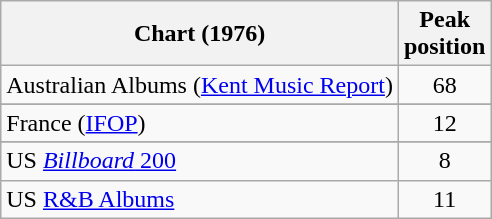<table class="wikitable sortable">
<tr>
<th>Chart (1976)</th>
<th>Peak<br>position</th>
</tr>
<tr>
<td>Australian Albums (<a href='#'>Kent Music Report</a>)</td>
<td align="center">68</td>
</tr>
<tr>
</tr>
<tr>
<td>France (<a href='#'>IFOP</a>)</td>
<td align="center">12</td>
</tr>
<tr>
</tr>
<tr>
</tr>
<tr>
</tr>
<tr>
</tr>
<tr>
</tr>
<tr>
<td>US <a href='#'><em>Billboard</em> 200</a></td>
<td align="center">8</td>
</tr>
<tr>
<td>US <a href='#'>R&B Albums</a></td>
<td align="center">11</td>
</tr>
</table>
